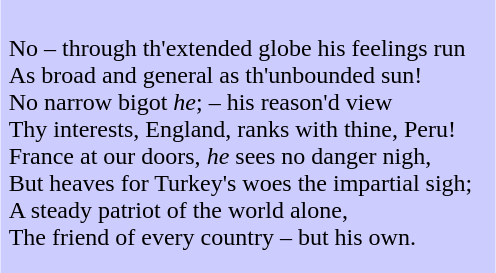<table align=center cellpadding=5px cellspacing=0 border=0 style="background-color: #CCCCFF">
<tr>
<td><br>No – through th'extended globe his feelings run<br>
As broad and general as th'unbounded sun!<br>
No narrow bigot <em>he</em>; – his reason'd view<br>
Thy interests, England, ranks with thine, Peru!<br>
France at our doors, <em>he</em> sees no danger nigh, <br>
But heaves for Turkey's woes the impartial sigh;<br>
A steady patriot of the world alone, <br>
The friend of every country – but his own.</td>
</tr>
<tr>
<td></td>
<td valign=bottom></td>
</tr>
</table>
